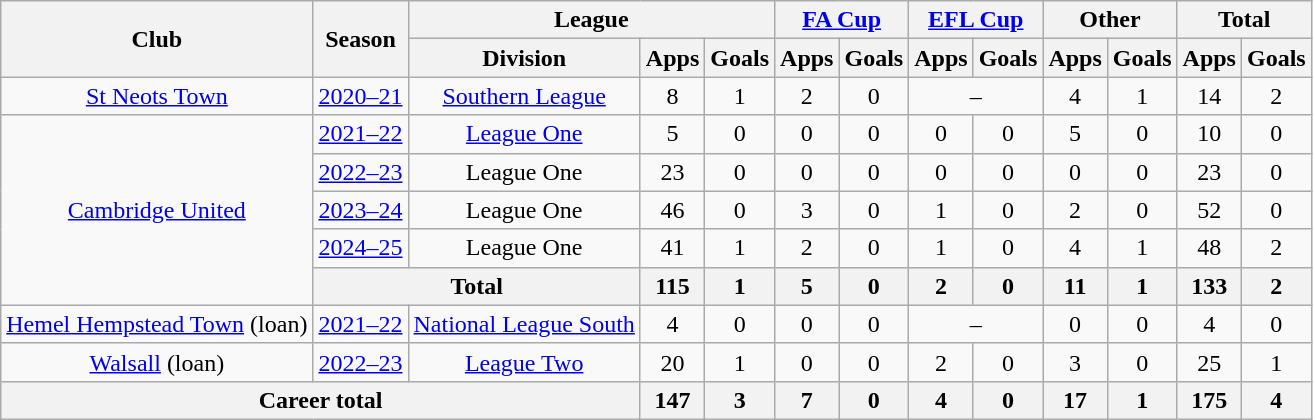<table class=wikitable style=text-align:center>
<tr>
<th rowspan=2>Club</th>
<th rowspan=2>Season</th>
<th colspan=3>League</th>
<th colspan=2><a href='#'>FA Cup</a></th>
<th colspan=2><a href='#'>EFL Cup</a></th>
<th colspan=2>Other</th>
<th colspan=2>Total</th>
</tr>
<tr>
<th>Division</th>
<th>Apps</th>
<th>Goals</th>
<th>Apps</th>
<th>Goals</th>
<th>Apps</th>
<th>Goals</th>
<th>Apps</th>
<th>Goals</th>
<th>Apps</th>
<th>Goals</th>
</tr>
<tr>
<td><a href='#'>St Neots Town</a></td>
<td><a href='#'>2020–21</a></td>
<td><a href='#'>Southern League</a></td>
<td>8</td>
<td>1</td>
<td>2</td>
<td>0</td>
<td colspan="2">–</td>
<td>4</td>
<td>1</td>
<td>14</td>
<td>2</td>
</tr>
<tr>
<td rowspan=5><a href='#'>Cambridge United</a></td>
<td><a href='#'>2021–22</a></td>
<td><a href='#'>League One</a></td>
<td>5</td>
<td>0</td>
<td>0</td>
<td>0</td>
<td>0</td>
<td>0</td>
<td>5</td>
<td>0</td>
<td>10</td>
<td>0</td>
</tr>
<tr>
<td><a href='#'>2022–23</a></td>
<td>League One</td>
<td>23</td>
<td>0</td>
<td>0</td>
<td>0</td>
<td>0</td>
<td>0</td>
<td>0</td>
<td>0</td>
<td>23</td>
<td>0</td>
</tr>
<tr>
<td><a href='#'>2023–24</a></td>
<td>League One</td>
<td>46</td>
<td>0</td>
<td>3</td>
<td>0</td>
<td>1</td>
<td>0</td>
<td>2</td>
<td>0</td>
<td>52</td>
<td>0</td>
</tr>
<tr>
<td><a href='#'>2024–25</a></td>
<td>League One</td>
<td>41</td>
<td>1</td>
<td>2</td>
<td>0</td>
<td>1</td>
<td>0</td>
<td>4</td>
<td>1</td>
<td>48</td>
<td>2</td>
</tr>
<tr>
<th colspan="2">Total</th>
<th>115</th>
<th>1</th>
<th>5</th>
<th>0</th>
<th>2</th>
<th>0</th>
<th>11</th>
<th>1</th>
<th>133</th>
<th>2</th>
</tr>
<tr>
<td><a href='#'>Hemel Hempstead Town</a> (loan)</td>
<td><a href='#'>2021–22</a></td>
<td><a href='#'>National League South</a></td>
<td>4</td>
<td>0</td>
<td>0</td>
<td>0</td>
<td colspan="2">–</td>
<td>0</td>
<td>0</td>
<td>4</td>
<td>0</td>
</tr>
<tr>
<td><a href='#'>Walsall</a> (loan)</td>
<td><a href='#'>2022–23</a></td>
<td><a href='#'>League Two</a></td>
<td>20</td>
<td>1</td>
<td>0</td>
<td>0</td>
<td>2</td>
<td>0</td>
<td>3</td>
<td>0</td>
<td>25</td>
<td>1</td>
</tr>
<tr>
<th colspan="3">Career total</th>
<th>147</th>
<th>3</th>
<th>7</th>
<th>0</th>
<th>4</th>
<th>0</th>
<th>17</th>
<th>1</th>
<th>175</th>
<th>4</th>
</tr>
</table>
